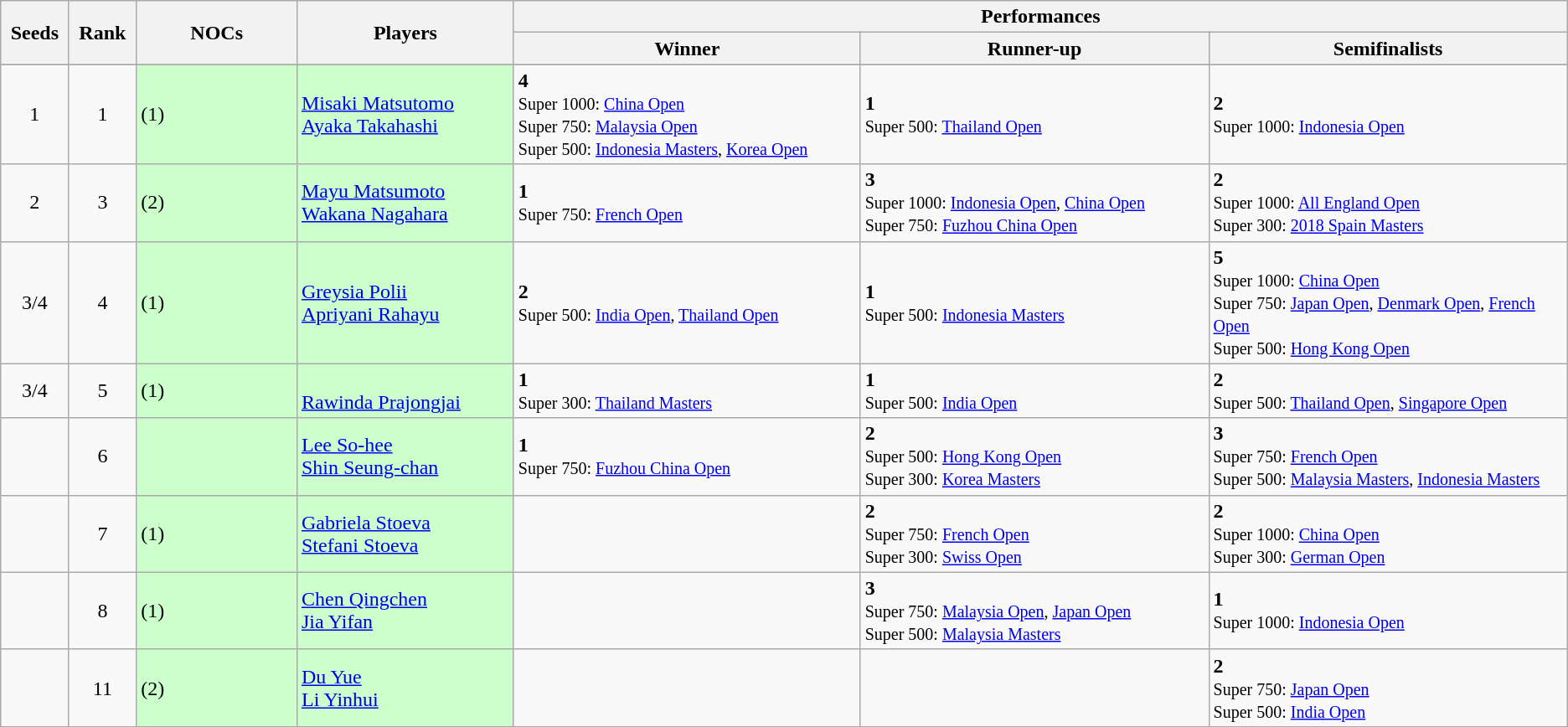<table class="wikitable" style="text-align:center">
<tr>
<th rowspan="2" width="50">Seeds</th>
<th rowspan="2" width="50">Rank</th>
<th rowspan="2" width="150">NOCs</th>
<th rowspan="2" width="200">Players</th>
<th colspan="3">Performances</th>
</tr>
<tr>
<th width="350">Winner</th>
<th width="350">Runner-up</th>
<th width="350">Semifinalists</th>
</tr>
<tr>
</tr>
<tr>
<td>1</td>
<td>1</td>
<td align="left" bgcolor="#ccffcc"> (1)</td>
<td align="left" bgcolor="#ccffcc"><a href='#'>Misaki Matsutomo</a><br><a href='#'>Ayaka Takahashi</a></td>
<td align="left"><strong>4</strong><br><small>Super 1000: <a href='#'>China Open</a><br>Super 750: <a href='#'>Malaysia Open</a><br>Super 500: <a href='#'>Indonesia Masters</a>, <a href='#'>Korea Open</a></small></td>
<td align="left"><strong>1</strong><br><small>Super 500: <a href='#'>Thailand Open</a></small></td>
<td align="left"><strong>2</strong><br><small>Super 1000: <a href='#'>Indonesia Open</a><br></small></td>
</tr>
<tr>
<td>2</td>
<td>3</td>
<td align="left" bgcolor="#ccffcc"> (2)</td>
<td align="left" bgcolor="#ccffcc"><a href='#'>Mayu Matsumoto</a><br><a href='#'>Wakana Nagahara</a></td>
<td align="left"><strong>1</strong><br><small>Super 750: <a href='#'>French Open</a></small></td>
<td align="left"><strong>3</strong><br><small>Super 1000: <a href='#'>Indonesia Open</a>, <a href='#'>China Open</a><br>Super 750: <a href='#'>Fuzhou China Open</a></small></td>
<td align="left"><strong>2</strong><br><small>Super 1000: <a href='#'>All England Open</a><br>Super 300: <a href='#'>2018 Spain Masters</a></small></td>
</tr>
<tr>
<td>3/4</td>
<td>4</td>
<td align="left" bgcolor="#ccffcc"> (1)</td>
<td align="left" bgcolor="#ccffcc"><a href='#'>Greysia Polii</a><br><a href='#'>Apriyani Rahayu</a></td>
<td align="left"><strong>2</strong><br><small>Super 500: <a href='#'>India Open</a>, <a href='#'>Thailand Open</a></small></td>
<td align="left"><strong>1</strong><br><small>Super 500: <a href='#'>Indonesia Masters</a></small></td>
<td align="left"><strong>5</strong><br><small>Super 1000: <a href='#'>China Open</a><br>Super 750: <a href='#'>Japan Open</a>, <a href='#'>Denmark Open</a>, <a href='#'>French Open</a><br>Super 500: <a href='#'>Hong Kong Open</a></small></td>
</tr>
<tr>
<td>3/4</td>
<td>5</td>
<td align="left" bgcolor="#ccffcc"> (1)</td>
<td align="left" bgcolor="#ccffcc"><br><a href='#'>Rawinda Prajongjai</a></td>
<td align="left"><strong>1</strong><br><small>Super 300: <a href='#'>Thailand Masters</a></small></td>
<td align="left"><strong>1</strong><br><small>Super 500: <a href='#'>India Open</a></small></td>
<td align="left"><strong>2</strong><br><small>Super 500: <a href='#'>Thailand Open</a>, <a href='#'>Singapore Open</a></small></td>
</tr>
<tr>
<td></td>
<td>6</td>
<td align="left" bgcolor="#ccffcc"></td>
<td align="left" bgcolor="#ccffcc"><a href='#'>Lee So-hee</a><br><a href='#'>Shin Seung-chan</a></td>
<td align="left"><strong>1</strong><br><small>Super 750: <a href='#'>Fuzhou China Open</a></small></td>
<td align="left"><strong>2</strong><br><small>Super 500: <a href='#'>Hong Kong Open</a><br>Super 300: <a href='#'>Korea Masters</a></small></td>
<td align="left"><strong>3</strong><br><small>Super 750: <a href='#'>French Open</a><br>Super 500: <a href='#'>Malaysia Masters</a>, <a href='#'>Indonesia Masters</a></small></td>
</tr>
<tr>
<td></td>
<td>7</td>
<td align="left" bgcolor="#ccffcc"> (1)</td>
<td align="left" bgcolor="#ccffcc"><a href='#'>Gabriela Stoeva</a><br><a href='#'>Stefani Stoeva</a></td>
<td></td>
<td align="left"><strong>2</strong><br><small>Super 750: <a href='#'>French Open</a><br>Super 300: <a href='#'>Swiss Open</a></small></td>
<td align="left"><strong>2</strong><br><small>Super 1000: <a href='#'>China Open</a><br>Super 300: <a href='#'>German Open</a></small></td>
</tr>
<tr>
<td></td>
<td>8</td>
<td align="left" bgcolor="#ccffcc"> (1)</td>
<td align="left" bgcolor="#ccffcc"><a href='#'>Chen Qingchen</a><br><a href='#'>Jia Yifan</a></td>
<td></td>
<td align="left"><strong>3</strong><br><small>Super 750: <a href='#'>Malaysia Open</a>, <a href='#'>Japan Open</a><br>Super 500: <a href='#'>Malaysia Masters</a></small></td>
<td align="left"><strong>1</strong><br><small>Super 1000: <a href='#'>Indonesia Open</a></small></td>
</tr>
<tr>
<td></td>
<td>11</td>
<td align="left" bgcolor="#ccffcc"> (2)</td>
<td align="left" bgcolor="#ccffcc"><a href='#'>Du Yue</a><br><a href='#'>Li Yinhui</a></td>
<td></td>
<td></td>
<td align="left"><strong>2</strong><br><small>Super 750: <a href='#'>Japan Open</a><br>Super 500: <a href='#'>India Open</a></small></td>
</tr>
</table>
